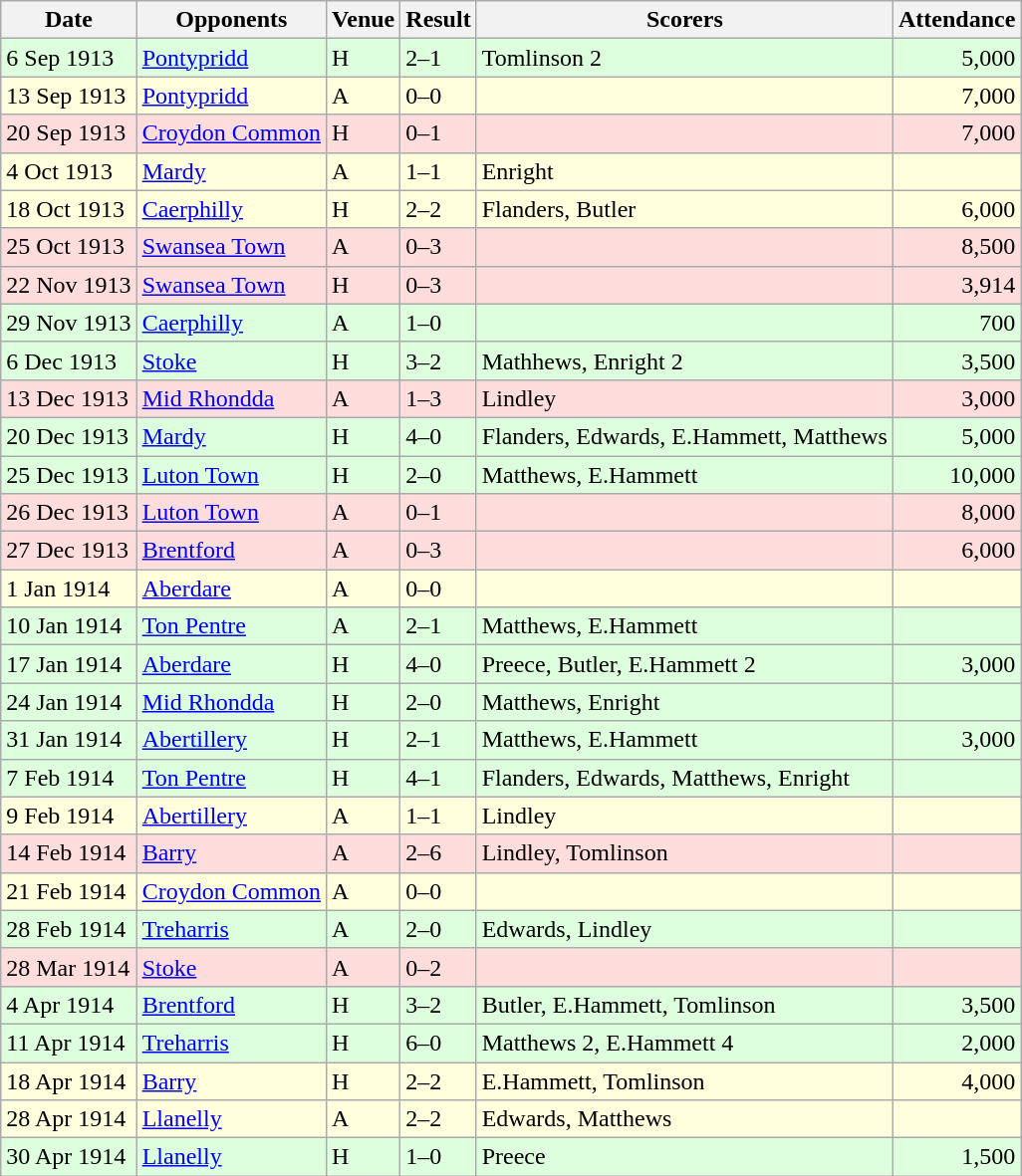<table class="wikitable sortable">
<tr>
<th>Date</th>
<th>Opponents</th>
<th>Venue</th>
<th>Result</th>
<th>Scorers</th>
<th>Attendance</th>
</tr>
<tr bgcolor="#ddffdd">
<td>6 Sep 1913</td>
<td><a href='#'>Pontypridd</a></td>
<td>H</td>
<td>2–1</td>
<td>Tomlinson 2</td>
<td align="right">5,000</td>
</tr>
<tr bgcolor="#ffffdd">
<td>13 Sep 1913</td>
<td><a href='#'>Pontypridd</a></td>
<td>A</td>
<td>0–0</td>
<td></td>
<td align="right">7,000</td>
</tr>
<tr bgcolor="#ffdddd">
<td>20 Sep 1913</td>
<td><a href='#'>Croydon Common</a></td>
<td>H</td>
<td>0–1</td>
<td></td>
<td align="right">7,000</td>
</tr>
<tr bgcolor="#ffffdd">
<td>4 Oct 1913</td>
<td><a href='#'>Mardy</a></td>
<td>A</td>
<td>1–1</td>
<td>Enright</td>
<td></td>
</tr>
<tr bgcolor="#ffffdd">
<td>18 Oct 1913</td>
<td><a href='#'>Caerphilly</a></td>
<td>H</td>
<td>2–2</td>
<td>Flanders, Butler</td>
<td align="right">6,000</td>
</tr>
<tr bgcolor="#ffdddd">
<td>25 Oct 1913</td>
<td><a href='#'>Swansea Town</a></td>
<td>A</td>
<td>0–3</td>
<td></td>
<td align="right">8,500</td>
</tr>
<tr bgcolor="#ffdddd">
<td>22 Nov 1913</td>
<td><a href='#'>Swansea Town</a></td>
<td>H</td>
<td>0–3</td>
<td></td>
<td align="right">3,914</td>
</tr>
<tr bgcolor="#ddffdd">
<td>29 Nov 1913</td>
<td><a href='#'>Caerphilly</a></td>
<td>A</td>
<td>1–0</td>
<td></td>
<td align="right">700</td>
</tr>
<tr bgcolor="#ddffdd">
<td>6 Dec 1913</td>
<td><a href='#'>Stoke</a></td>
<td>H</td>
<td>3–2</td>
<td>Mathhews, Enright 2</td>
<td align="right">3,500</td>
</tr>
<tr bgcolor="#ffdddd">
<td>13 Dec 1913</td>
<td><a href='#'>Mid Rhondda</a></td>
<td>A</td>
<td>1–3</td>
<td>Lindley</td>
<td align="right">3,000</td>
</tr>
<tr bgcolor="#ddffdd">
<td>20 Dec 1913</td>
<td><a href='#'>Mardy</a></td>
<td>H</td>
<td>4–0</td>
<td>Flanders, Edwards, E.Hammett, Matthews</td>
<td align="right">5,000</td>
</tr>
<tr bgcolor="#ddffdd">
<td>25 Dec 1913</td>
<td><a href='#'>Luton Town</a></td>
<td>H</td>
<td>2–0</td>
<td>Matthews, E.Hammett</td>
<td align="right">10,000</td>
</tr>
<tr bgcolor="#ffdddd">
<td>26 Dec 1913</td>
<td><a href='#'>Luton Town</a></td>
<td>A</td>
<td>0–1</td>
<td></td>
<td align="right">8,000</td>
</tr>
<tr bgcolor="#ffdddd">
<td>27 Dec 1913</td>
<td><a href='#'>Brentford</a></td>
<td>A</td>
<td>0–3</td>
<td></td>
<td align="right">6,000</td>
</tr>
<tr bgcolor="#ffffdd">
<td>1 Jan 1914</td>
<td><a href='#'>Aberdare</a></td>
<td>A</td>
<td>0–0</td>
<td></td>
<td></td>
</tr>
<tr bgcolor="#ddffdd">
<td>10 Jan 1914</td>
<td><a href='#'>Ton Pentre</a></td>
<td>A</td>
<td>2–1</td>
<td>Matthews, E.Hammett</td>
<td></td>
</tr>
<tr bgcolor="#ddffdd">
<td>17 Jan 1914</td>
<td><a href='#'>Aberdare</a></td>
<td>H</td>
<td>4–0</td>
<td>Preece, Butler, E.Hammett 2</td>
<td align="right">3,000</td>
</tr>
<tr bgcolor="#ddffdd">
<td>24 Jan 1914</td>
<td><a href='#'>Mid Rhondda</a></td>
<td>H</td>
<td>2–0</td>
<td>Matthews, Enright</td>
<td></td>
</tr>
<tr bgcolor="#ddffdd">
<td>31 Jan 1914</td>
<td><a href='#'>Abertillery</a></td>
<td>H</td>
<td>2–1</td>
<td>Matthews, E.Hammett</td>
<td align="right">3,000</td>
</tr>
<tr bgcolor="#ddffdd">
<td>7 Feb 1914</td>
<td><a href='#'>Ton Pentre</a></td>
<td>H</td>
<td>4–1</td>
<td>Flanders, Edwards, Matthews, Enright</td>
<td></td>
</tr>
<tr bgcolor="#ffffdd">
<td>9 Feb 1914</td>
<td><a href='#'>Abertillery</a></td>
<td>A</td>
<td>1–1</td>
<td>Lindley</td>
<td></td>
</tr>
<tr bgcolor="#ffdddd">
<td>14 Feb 1914</td>
<td><a href='#'>Barry</a></td>
<td>A</td>
<td>2–6</td>
<td>Lindley, Tomlinson</td>
<td></td>
</tr>
<tr bgcolor="#ffffdd">
<td>21 Feb 1914</td>
<td><a href='#'>Croydon Common</a></td>
<td>A</td>
<td>0–0</td>
<td></td>
<td></td>
</tr>
<tr bgcolor="#ddffdd">
<td>28 Feb 1914</td>
<td><a href='#'>Treharris</a></td>
<td>A</td>
<td>2–0</td>
<td>Edwards, Lindley</td>
<td></td>
</tr>
<tr bgcolor="#ffdddd">
<td>28 Mar 1914</td>
<td><a href='#'>Stoke</a></td>
<td>A</td>
<td>0–2</td>
<td></td>
<td></td>
</tr>
<tr bgcolor="#ddffdd">
<td>4 Apr 1914</td>
<td><a href='#'>Brentford</a></td>
<td>H</td>
<td>3–2</td>
<td>Butler, E.Hammett, Tomlinson</td>
<td align="right">3,500</td>
</tr>
<tr bgcolor="#ddffdd">
<td>11 Apr 1914</td>
<td><a href='#'>Treharris</a></td>
<td>H</td>
<td>6–0</td>
<td>Matthews 2, E.Hammett 4</td>
<td align="right">2,000</td>
</tr>
<tr bgcolor="#ffffdd">
<td>18 Apr 1914</td>
<td><a href='#'>Barry</a></td>
<td>H</td>
<td>2–2</td>
<td>E.Hammett, Tomlinson</td>
<td align="right">4,000</td>
</tr>
<tr bgcolor="#ffffdd">
<td>28 Apr 1914</td>
<td><a href='#'>Llanelly</a></td>
<td>A</td>
<td>2–2</td>
<td>Edwards, Matthews</td>
<td></td>
</tr>
<tr bgcolor="#ddffdd">
<td>30 Apr 1914</td>
<td><a href='#'>Llanelly</a></td>
<td>H</td>
<td>1–0</td>
<td>Preece</td>
<td align="right">1,500</td>
</tr>
</table>
